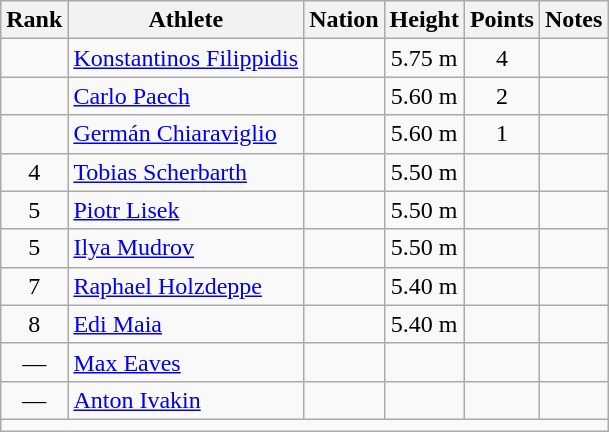<table class="wikitable mw-datatable sortable" style="text-align:center;">
<tr>
<th>Rank</th>
<th>Athlete</th>
<th>Nation</th>
<th>Height</th>
<th>Points</th>
<th>Notes</th>
</tr>
<tr>
<td></td>
<td align=left><a href='#'>Konstantinos Filippidis</a></td>
<td align=left></td>
<td>5.75 m</td>
<td>4</td>
<td></td>
</tr>
<tr>
<td></td>
<td align=left><a href='#'>Carlo Paech</a></td>
<td align=left></td>
<td>5.60 m</td>
<td>2</td>
<td></td>
</tr>
<tr>
<td></td>
<td align=left><a href='#'>Germán Chiaraviglio</a></td>
<td align=left></td>
<td>5.60 m</td>
<td>1</td>
<td></td>
</tr>
<tr>
<td>4</td>
<td align=left><a href='#'>Tobias Scherbarth</a></td>
<td align=left></td>
<td>5.50 m</td>
<td></td>
<td></td>
</tr>
<tr>
<td>5</td>
<td align=left><a href='#'>Piotr Lisek</a></td>
<td align=left></td>
<td>5.50 m</td>
<td></td>
<td></td>
</tr>
<tr>
<td>5</td>
<td align=left><a href='#'>Ilya Mudrov</a></td>
<td align=left></td>
<td>5.50 m</td>
<td></td>
<td></td>
</tr>
<tr>
<td>7</td>
<td align=left><a href='#'>Raphael Holzdeppe</a></td>
<td align=left></td>
<td>5.40 m</td>
<td></td>
<td></td>
</tr>
<tr>
<td>8</td>
<td align=left><a href='#'>Edi Maia</a></td>
<td align=left></td>
<td>5.40 m</td>
<td></td>
<td></td>
</tr>
<tr>
<td>—</td>
<td align=left><a href='#'>Max Eaves</a></td>
<td align=left></td>
<td></td>
<td></td>
<td></td>
</tr>
<tr>
<td>—</td>
<td align=left><a href='#'>Anton Ivakin</a></td>
<td align=left></td>
<td></td>
<td></td>
<td></td>
</tr>
<tr class="sortbottom">
<td colspan=6></td>
</tr>
</table>
